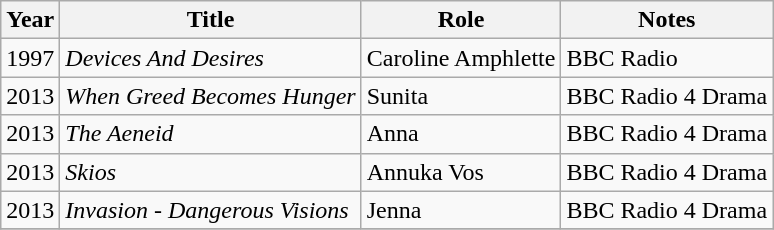<table class="wikitable sortable">
<tr>
<th>Year</th>
<th>Title</th>
<th>Role</th>
<th class=unsortable>Notes</th>
</tr>
<tr>
<td>1997</td>
<td><em>Devices And Desires</em></td>
<td>Caroline Amphlette</td>
<td>BBC Radio</td>
</tr>
<tr>
<td>2013</td>
<td><em>When Greed Becomes Hunger</em></td>
<td>Sunita</td>
<td>BBC Radio 4 Drama</td>
</tr>
<tr>
<td>2013</td>
<td><em>The Aeneid</em></td>
<td>Anna</td>
<td>BBC Radio 4 Drama</td>
</tr>
<tr>
<td>2013</td>
<td><em>Skios</em></td>
<td>Annuka Vos</td>
<td>BBC Radio 4 Drama</td>
</tr>
<tr>
<td>2013</td>
<td><em>Invasion - Dangerous Visions</em></td>
<td>Jenna</td>
<td>BBC Radio 4 Drama</td>
</tr>
<tr>
</tr>
</table>
